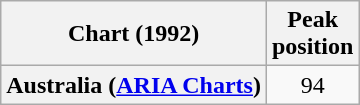<table class="wikitable sortable plainrowheaders" style="text-align:center">
<tr>
<th scope="col">Chart (1992)</th>
<th scope="col">Peak<br>position</th>
</tr>
<tr>
<th scope="row">Australia (<a href='#'>ARIA Charts</a>)</th>
<td>94</td>
</tr>
</table>
